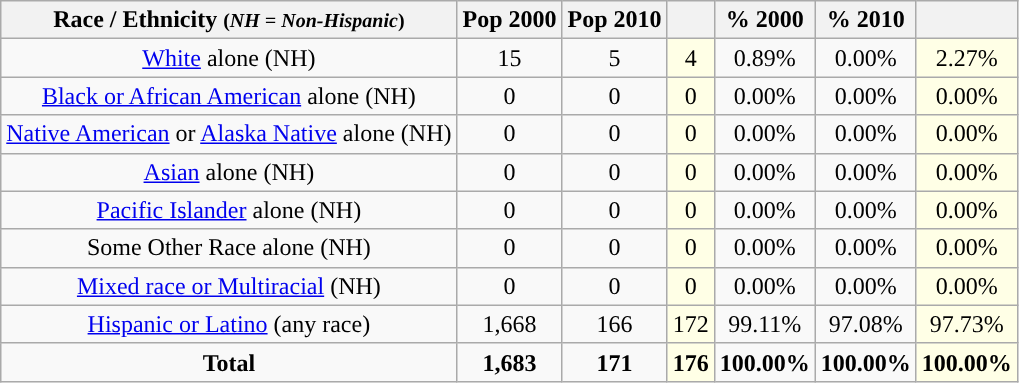<table class="wikitable" style="text-align:center;">
<tr>
<th>Race / Ethnicity <small>(<em>NH = Non-Hispanic</em>)</small></th>
<th>Pop 2000</th>
<th>Pop 2010</th>
<th></th>
<th>% 2000</th>
<th>% 2010</th>
<th></th>
</tr>
<tr>
<td><a href='#'>White</a> alone (NH)</td>
<td>15</td>
<td>5</td>
<td style='background: #ffffe6;'>4</td>
<td>0.89%</td>
<td>0.00%</td>
<td style='background: #ffffe6;'>2.27%</td>
</tr>
<tr>
<td><a href='#'>Black or African American</a> alone (NH)</td>
<td>0</td>
<td>0</td>
<td style='background: #ffffe6;'>0</td>
<td>0.00%</td>
<td>0.00%</td>
<td style='background: #ffffe6;'>0.00%</td>
</tr>
<tr>
<td><a href='#'>Native American</a> or <a href='#'>Alaska Native</a> alone (NH)</td>
<td>0</td>
<td>0</td>
<td style='background: #ffffe6;'>0</td>
<td>0.00%</td>
<td>0.00%</td>
<td style='background: #ffffe6;'>0.00%</td>
</tr>
<tr>
<td><a href='#'>Asian</a> alone (NH)</td>
<td>0</td>
<td>0</td>
<td style='background: #ffffe6;'>0</td>
<td>0.00%</td>
<td>0.00%</td>
<td style='background: #ffffe6;'>0.00%</td>
</tr>
<tr>
<td><a href='#'>Pacific Islander</a> alone (NH)</td>
<td>0</td>
<td>0</td>
<td style='background: #ffffe6;'>0</td>
<td>0.00%</td>
<td>0.00%</td>
<td style='background: #ffffe6;'>0.00%</td>
</tr>
<tr>
<td>Some Other Race alone (NH)</td>
<td>0</td>
<td>0</td>
<td style='background: #ffffe6;'>0</td>
<td>0.00%</td>
<td>0.00%</td>
<td style='background: #ffffe6;'>0.00%</td>
</tr>
<tr>
<td><a href='#'>Mixed race or Multiracial</a> (NH)</td>
<td>0</td>
<td>0</td>
<td style='background: #ffffe6;'>0</td>
<td>0.00%</td>
<td>0.00%</td>
<td style='background: #ffffe6;'>0.00%</td>
</tr>
<tr>
<td><a href='#'>Hispanic or Latino</a> (any race)</td>
<td>1,668</td>
<td>166</td>
<td style='background: #ffffe6;'>172</td>
<td>99.11%</td>
<td>97.08%</td>
<td style='background: #ffffe6;'>97.73%</td>
</tr>
<tr>
<td><strong>Total</strong></td>
<td><strong>1,683</strong></td>
<td><strong>171</strong></td>
<td style='background: #ffffe6;'><strong>176</strong></td>
<td><strong>100.00%</strong></td>
<td><strong>100.00%</strong></td>
<td style='background: #ffffe6;'><strong>100.00%</strong></td>
</tr>
</table>
